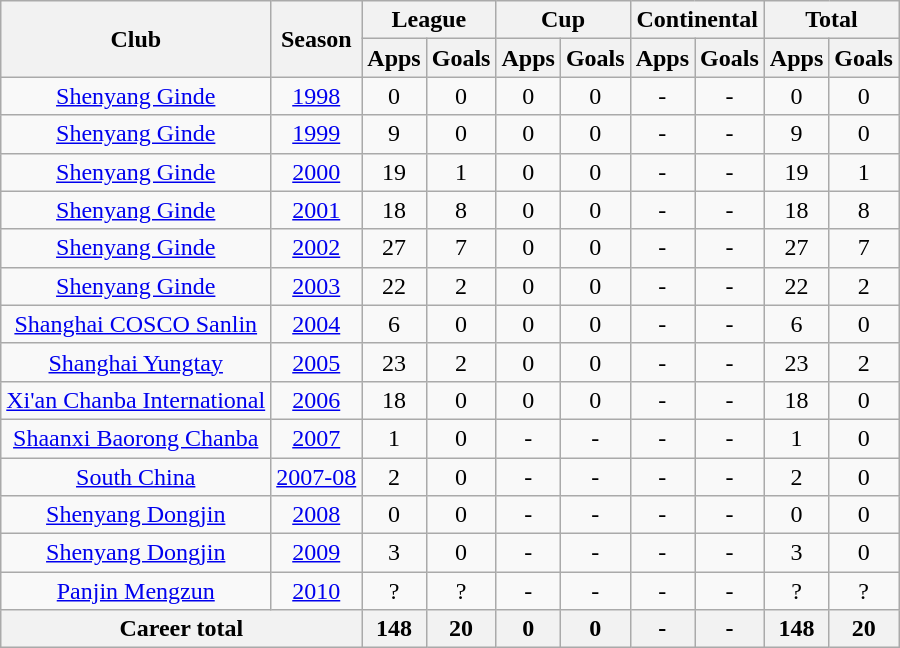<table class="wikitable" style="text-align: center;">
<tr>
<th rowspan="2">Club</th>
<th rowspan="2">Season</th>
<th colspan="2">League</th>
<th colspan="2">Cup</th>
<th colspan="2">Continental</th>
<th colspan="2">Total</th>
</tr>
<tr>
<th>Apps</th>
<th>Goals</th>
<th>Apps</th>
<th>Goals</th>
<th>Apps</th>
<th>Goals</th>
<th>Apps</th>
<th>Goals</th>
</tr>
<tr>
<td align="center"><a href='#'>Shenyang Ginde</a></td>
<td><a href='#'>1998</a></td>
<td>0</td>
<td>0</td>
<td>0</td>
<td>0</td>
<td>-</td>
<td>-</td>
<td>0</td>
<td>0</td>
</tr>
<tr>
<td align="center"><a href='#'>Shenyang Ginde</a></td>
<td><a href='#'>1999</a></td>
<td>9</td>
<td>0</td>
<td>0</td>
<td>0</td>
<td>-</td>
<td>-</td>
<td>9</td>
<td>0</td>
</tr>
<tr>
<td align="center"><a href='#'>Shenyang Ginde</a></td>
<td><a href='#'>2000</a></td>
<td>19</td>
<td>1</td>
<td>0</td>
<td>0</td>
<td>-</td>
<td>-</td>
<td>19</td>
<td>1</td>
</tr>
<tr>
<td align="center"><a href='#'>Shenyang Ginde</a></td>
<td><a href='#'>2001</a></td>
<td>18</td>
<td>8</td>
<td>0</td>
<td>0</td>
<td>-</td>
<td>-</td>
<td>18</td>
<td>8</td>
</tr>
<tr>
<td align="center"><a href='#'>Shenyang Ginde</a></td>
<td><a href='#'>2002</a></td>
<td>27</td>
<td>7</td>
<td>0</td>
<td>0</td>
<td>-</td>
<td>-</td>
<td>27</td>
<td>7</td>
</tr>
<tr>
<td align="center"><a href='#'>Shenyang Ginde</a></td>
<td><a href='#'>2003</a></td>
<td>22</td>
<td>2</td>
<td>0</td>
<td>0</td>
<td>-</td>
<td>-</td>
<td>22</td>
<td>2</td>
</tr>
<tr>
<td align="center"><a href='#'>Shanghai COSCO Sanlin</a></td>
<td><a href='#'>2004</a></td>
<td>6</td>
<td>0</td>
<td>0</td>
<td>0</td>
<td>-</td>
<td>-</td>
<td>6</td>
<td>0</td>
</tr>
<tr>
<td align="center"><a href='#'>Shanghai Yungtay</a></td>
<td><a href='#'>2005</a></td>
<td>23</td>
<td>2</td>
<td>0</td>
<td>0</td>
<td>-</td>
<td>-</td>
<td>23</td>
<td>2</td>
</tr>
<tr>
<td align="center"><a href='#'>Xi'an Chanba International</a></td>
<td><a href='#'>2006</a></td>
<td>18</td>
<td>0</td>
<td>0</td>
<td>0</td>
<td>-</td>
<td>-</td>
<td>18</td>
<td>0</td>
</tr>
<tr>
<td align="center"><a href='#'>Shaanxi Baorong Chanba</a></td>
<td><a href='#'>2007</a></td>
<td>1</td>
<td>0</td>
<td>-</td>
<td>-</td>
<td>-</td>
<td>-</td>
<td>1</td>
<td>0</td>
</tr>
<tr>
<td align="center"><a href='#'>South China</a></td>
<td><a href='#'>2007-08</a></td>
<td>2</td>
<td>0</td>
<td>-</td>
<td>-</td>
<td>-</td>
<td>-</td>
<td>2</td>
<td>0</td>
</tr>
<tr>
<td align="center"><a href='#'>Shenyang Dongjin</a></td>
<td><a href='#'>2008</a></td>
<td>0</td>
<td>0</td>
<td>-</td>
<td>-</td>
<td>-</td>
<td>-</td>
<td>0</td>
<td>0</td>
</tr>
<tr>
<td align="center"><a href='#'>Shenyang Dongjin</a></td>
<td><a href='#'>2009</a></td>
<td>3</td>
<td>0</td>
<td>-</td>
<td>-</td>
<td>-</td>
<td>-</td>
<td>3</td>
<td>0</td>
</tr>
<tr>
<td align="center"><a href='#'>Panjin Mengzun</a></td>
<td><a href='#'>2010</a></td>
<td>?</td>
<td>?</td>
<td>-</td>
<td>-</td>
<td>-</td>
<td>-</td>
<td>?</td>
<td>?</td>
</tr>
<tr>
<th colspan="2">Career total</th>
<th>148</th>
<th>20</th>
<th>0</th>
<th>0</th>
<th>-</th>
<th>-</th>
<th>148</th>
<th>20</th>
</tr>
</table>
